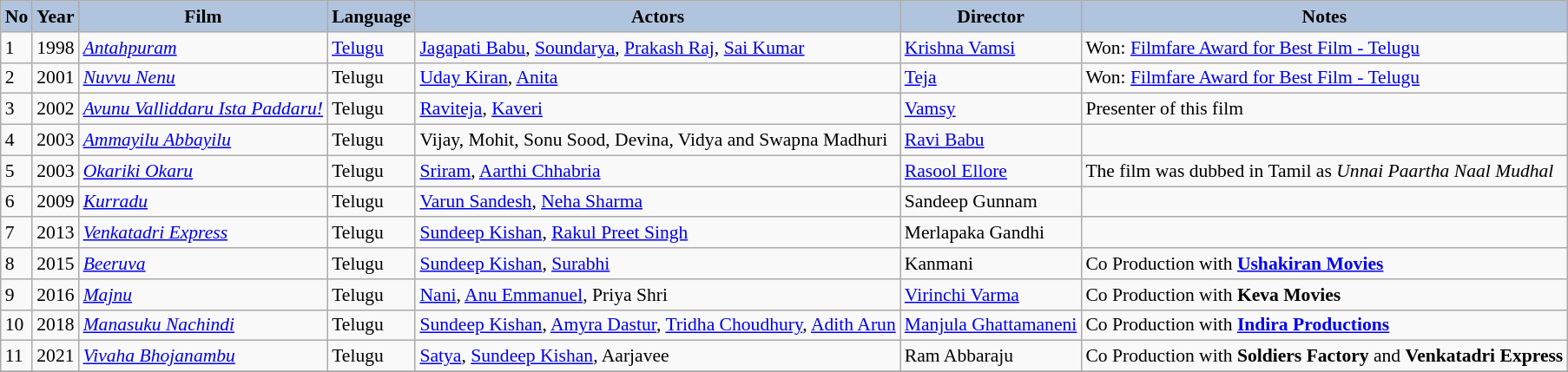<table class="wikitable" style="font-size:90%">
<tr style="text-align:center;">
<th style="text-align:center; background:#b0c4de;">No</th>
<th style="text-align:center; background:#b0c4de;">Year</th>
<th style="text-align:center; background:#b0c4de;">Film</th>
<th style="text-align:center; background:#b0c4de;">Language</th>
<th style="text-align:center; background:#b0c4de;">Actors</th>
<th style="text-align:center; background:#b0c4de;">Director</th>
<th style="text-align:center; background:#b0c4de;">Notes</th>
</tr>
<tr>
<td>1</td>
<td>1998</td>
<td><em><a href='#'>Antahpuram </a></em></td>
<td><a href='#'>Telugu</a></td>
<td><a href='#'>Jagapati Babu</a>, <a href='#'>Soundarya</a>, <a href='#'>Prakash Raj</a>, <a href='#'>Sai Kumar</a></td>
<td><a href='#'>Krishna Vamsi</a></td>
<td>Won: <a href='#'>Filmfare Award for Best Film - Telugu</a></td>
</tr>
<tr>
<td>2</td>
<td>2001</td>
<td><em><a href='#'>Nuvvu Nenu</a></em></td>
<td>Telugu</td>
<td><a href='#'>Uday Kiran</a>, <a href='#'>Anita</a></td>
<td><a href='#'>Teja</a></td>
<td>Won: <a href='#'>Filmfare Award for Best Film - Telugu</a></td>
</tr>
<tr>
<td>3</td>
<td>2002</td>
<td><em><a href='#'>Avunu Valliddaru Ista Paddaru!</a></em></td>
<td>Telugu</td>
<td><a href='#'>Raviteja</a>, <a href='#'>Kaveri</a></td>
<td><a href='#'>Vamsy</a></td>
<td>Presenter of this film</td>
</tr>
<tr>
<td>4</td>
<td>2003</td>
<td><em><a href='#'>Ammayilu Abbayilu</a></em></td>
<td>Telugu</td>
<td>Vijay, Mohit, Sonu Sood, Devina, Vidya and Swapna Madhuri</td>
<td><a href='#'>Ravi Babu</a></td>
<td></td>
</tr>
<tr>
<td>5</td>
<td>2003</td>
<td><em><a href='#'>Okariki Okaru</a></em></td>
<td>Telugu</td>
<td><a href='#'>Sriram</a>, <a href='#'>Aarthi Chhabria</a></td>
<td><a href='#'>Rasool Ellore</a></td>
<td>The film was dubbed in Tamil as <em>Unnai Paartha Naal Mudhal</em></td>
</tr>
<tr>
<td>6</td>
<td>2009</td>
<td><em><a href='#'>Kurradu</a></em></td>
<td>Telugu</td>
<td><a href='#'>Varun Sandesh</a>, <a href='#'>Neha Sharma</a></td>
<td>Sandeep Gunnam</td>
<td></td>
</tr>
<tr>
<td>7</td>
<td>2013</td>
<td><em><a href='#'>Venkatadri Express</a></em></td>
<td>Telugu</td>
<td><a href='#'>Sundeep Kishan</a>, <a href='#'>Rakul Preet Singh</a></td>
<td>Merlapaka Gandhi</td>
<td></td>
</tr>
<tr>
<td>8</td>
<td>2015</td>
<td><em><a href='#'>Beeruva</a></em></td>
<td>Telugu</td>
<td><a href='#'>Sundeep Kishan</a>, <a href='#'>Surabhi</a></td>
<td>Kanmani</td>
<td>Co Production with <strong><a href='#'>Ushakiran Movies</a></strong></td>
</tr>
<tr>
<td>9</td>
<td>2016</td>
<td><em><a href='#'>Majnu</a></em></td>
<td>Telugu</td>
<td><a href='#'>Nani</a>, <a href='#'>Anu Emmanuel</a>, Priya Shri</td>
<td><a href='#'>Virinchi Varma</a></td>
<td>Co Production with <strong>Keva Movies</strong></td>
</tr>
<tr>
<td>10</td>
<td>2018</td>
<td><em><a href='#'>Manasuku Nachindi</a></em></td>
<td>Telugu</td>
<td><a href='#'>Sundeep Kishan</a>, <a href='#'>Amyra Dastur</a>, <a href='#'>Tridha Choudhury</a>, <a href='#'>Adith Arun</a></td>
<td><a href='#'>Manjula Ghattamaneni</a></td>
<td>Co Production with <strong><a href='#'>Indira Productions</a> </strong></td>
</tr>
<tr>
<td>11</td>
<td>2021</td>
<td><a href='#'><em>Vivaha Bhojanambu</em></a></td>
<td>Telugu</td>
<td><a href='#'>Satya</a>, <a href='#'>Sundeep Kishan</a>, Aarjavee</td>
<td>Ram Abbaraju</td>
<td>Co Production with <strong>Soldiers Factory</strong> and <strong>Venkatadri Express</strong></td>
</tr>
<tr>
</tr>
</table>
